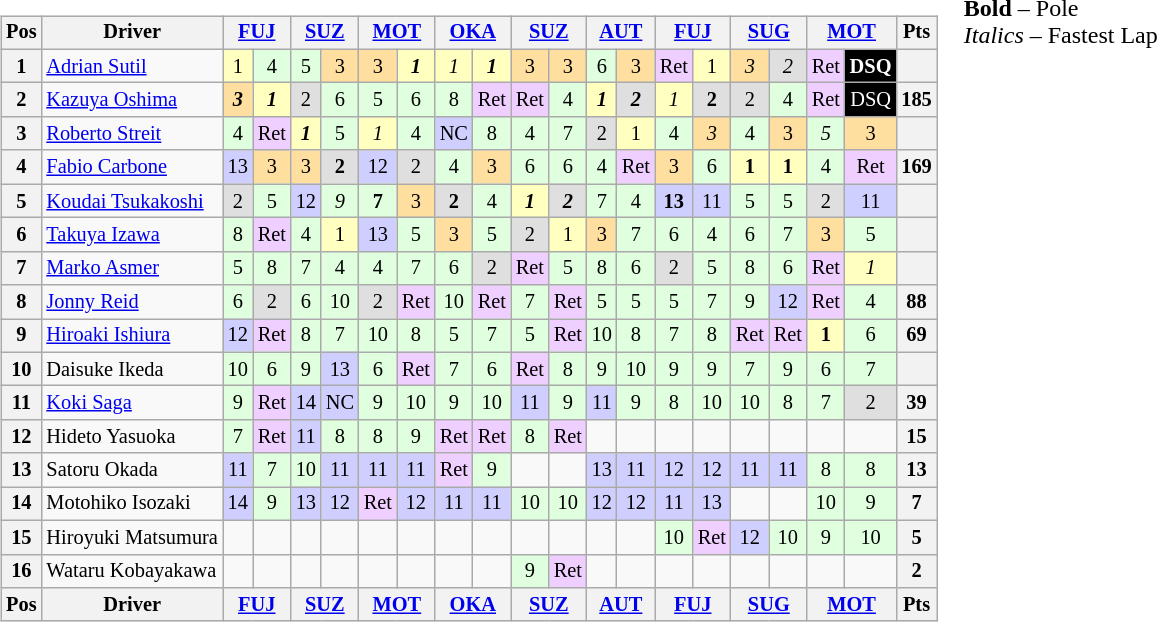<table>
<tr>
<td><br><table class="wikitable" style="font-size: 85%; text-align:center">
<tr valign="top">
<th valign="middle">Pos</th>
<th valign="middle">Driver</th>
<th colspan=2><a href='#'>FUJ</a></th>
<th colspan=2><a href='#'>SUZ</a></th>
<th colspan=2><a href='#'>MOT</a></th>
<th colspan=2><a href='#'>OKA</a></th>
<th colspan=2><a href='#'>SUZ</a></th>
<th colspan=2><a href='#'>AUT</a></th>
<th colspan=2><a href='#'>FUJ</a></th>
<th colspan=2><a href='#'>SUG</a></th>
<th colspan=2><a href='#'>MOT</a></th>
<th valign="middle">Pts</th>
</tr>
<tr>
<th>1</th>
<td align=left> <a href='#'>Adrian Sutil</a></td>
<td style="background:#FFFFBF;">1</td>
<td style="background:#DFFFDF;">4</td>
<td style="background:#DFFFDF;">5</td>
<td style="background:#FFDF9F;">3</td>
<td style="background:#FFDF9F;">3</td>
<td style="background:#FFFFBF;"><strong><em>1</em></strong></td>
<td style="background:#FFFFBF;"><em>1</em></td>
<td style="background:#FFFFBF;"><strong><em>1</em></strong></td>
<td style="background:#FFDF9F;">3</td>
<td style="background:#FFDF9F;">3</td>
<td style="background:#DFFFDF;">6</td>
<td style="background:#FFDF9F;">3</td>
<td style="background:#EFCFFF;">Ret</td>
<td style="background:#FFFFBF;">1</td>
<td style="background:#FFDF9F;"><em>3</em></td>
<td style="background:#DFDFDF;"><em>2</em></td>
<td style="background:#EFCFFF;">Ret</td>
<td style="background:#000000; color:white"><strong>DSQ</strong></td>
<th></th>
</tr>
<tr>
<th>2</th>
<td align=left> <a href='#'>Kazuya Oshima</a></td>
<td style="background:#FFDF9F;"><strong><em>3</em></strong></td>
<td style="background:#FFFFBF;"><strong><em>1</em></strong></td>
<td style="background:#DFDFDF;">2</td>
<td style="background:#DFFFDF;">6</td>
<td style="background:#DFFFDF;">5</td>
<td style="background:#DFFFDF;">6</td>
<td style="background:#DFFFDF;">8</td>
<td style="background:#EFCFFF;">Ret</td>
<td style="background:#EFCFFF;">Ret</td>
<td style="background:#DFFFDF;">4</td>
<td style="background:#FFFFBF;"><strong><em>1</em></strong></td>
<td style="background:#DFDFDF;"><strong><em>2</em></strong></td>
<td style="background:#FFFFBF;"><em>1</em></td>
<td style="background:#DFDFDF;"><strong>2</strong></td>
<td style="background:#DFDFDF;">2</td>
<td style="background:#DFFFDF;">4</td>
<td style="background:#EFCFFF;">Ret</td>
<td style="background:#000000; color:white">DSQ</td>
<th>185</th>
</tr>
<tr>
<th>3</th>
<td align=left> <a href='#'>Roberto Streit</a></td>
<td style="background:#DFFFDF;">4</td>
<td style="background:#EFCFFF;">Ret</td>
<td style="background:#FFFFBF;"><strong><em>1</em></strong></td>
<td style="background:#DFFFDF;">5</td>
<td style="background:#FFFFBF;"><em>1</em></td>
<td style="background:#DFFFDF;">4</td>
<td style="background:#CFCFFF;">NC</td>
<td style="background:#DFFFDF;">8</td>
<td style="background:#DFFFDF;">4</td>
<td style="background:#DFFFDF;">7</td>
<td style="background:#DFDFDF;">2</td>
<td style="background:#FFFFBF;">1</td>
<td style="background:#DFFFDF;">4</td>
<td style="background:#FFDF9F;"><em>3</em></td>
<td style="background:#DFFFDF;">4</td>
<td style="background:#FFDF9F;">3</td>
<td style="background:#DFFFDF;"><em>5</em></td>
<td style="background:#FFDF9F;">3</td>
<th></th>
</tr>
<tr>
<th>4</th>
<td align=left> <a href='#'>Fabio Carbone</a></td>
<td style="background:#CFCFFF;">13</td>
<td style="background:#FFDF9F;">3</td>
<td style="background:#FFDF9F;">3</td>
<td style="background:#DFDFDF;"><strong>2</strong></td>
<td style="background:#CFCFFF;">12</td>
<td style="background:#DFDFDF;">2</td>
<td style="background:#DFFFDF;">4</td>
<td style="background:#FFDF9F;">3</td>
<td style="background:#DFFFDF;">6</td>
<td style="background:#DFFFDF;">6</td>
<td style="background:#DFFFDF;">4</td>
<td style="background:#EFCFFF;">Ret</td>
<td style="background:#FFDF9F;">3</td>
<td style="background:#DFFFDF;">6</td>
<td style="background:#FFFFBF;"><strong>1</strong></td>
<td style="background:#FFFFBF;"><strong>1</strong></td>
<td style="background:#DFFFDF;">4</td>
<td style="background:#EFCFFF;">Ret</td>
<th>169</th>
</tr>
<tr>
<th>5</th>
<td align=left> <a href='#'>Koudai Tsukakoshi</a></td>
<td style="background:#DFDFDF;">2</td>
<td style="background:#DFFFDF;">5</td>
<td style="background:#CFCFFF;">12</td>
<td style="background:#DFFFDF;"><em>9</em></td>
<td style="background:#DFFFDF;"><strong>7</strong></td>
<td style="background:#FFDF9F;">3</td>
<td style="background:#DFDFDF;"><strong>2</strong></td>
<td style="background:#DFFFDF;">4</td>
<td style="background:#FFFFBF;"><strong><em>1</em></strong></td>
<td style="background:#DFDFDF;"><strong><em>2</em></strong></td>
<td style="background:#DFFFDF;">7</td>
<td style="background:#DFFFDF;">4</td>
<td style="background:#CFCFFF;"><strong>13</strong></td>
<td style="background:#CFCFFF;">11</td>
<td style="background:#DFFFDF;">5</td>
<td style="background:#DFFFDF;">5</td>
<td style="background:#DFDFDF;">2</td>
<td style="background:#CFCFFF;">11</td>
<th></th>
</tr>
<tr>
<th>6</th>
<td align=left> <a href='#'>Takuya Izawa</a></td>
<td style="background:#DFFFDF;">8</td>
<td style="background:#EFCFFF;">Ret</td>
<td style="background:#DFFFDF;">4</td>
<td style="background:#FFFFBF;">1</td>
<td style="background:#CFCFFF;">13</td>
<td style="background:#DFFFDF;">5</td>
<td style="background:#FFDF9F;">3</td>
<td style="background:#DFFFDF;">5</td>
<td style="background:#DFDFDF;">2</td>
<td style="background:#FFFFBF;">1</td>
<td style="background:#FFDF9F;">3</td>
<td style="background:#DFFFDF;">7</td>
<td style="background:#DFFFDF;">6</td>
<td style="background:#DFFFDF;">4</td>
<td style="background:#DFFFDF;">6</td>
<td style="background:#DFFFDF;">7</td>
<td style="background:#FFDF9F;">3</td>
<td style="background:#DFFFDF;">5</td>
<th></th>
</tr>
<tr>
<th>7</th>
<td align=left> <a href='#'>Marko Asmer</a></td>
<td style="background:#DFFFDF;">5</td>
<td style="background:#DFFFDF;">8</td>
<td style="background:#DFFFDF;">7</td>
<td style="background:#DFFFDF;">4</td>
<td style="background:#DFFFDF;">4</td>
<td style="background:#DFFFDF;">7</td>
<td style="background:#DFFFDF;">6</td>
<td style="background:#DFDFDF;">2</td>
<td style="background:#EFCFFF;">Ret</td>
<td style="background:#DFFFDF;">5</td>
<td style="background:#DFFFDF;">8</td>
<td style="background:#DFFFDF;">6</td>
<td style="background:#DFDFDF;">2</td>
<td style="background:#DFFFDF;">5</td>
<td style="background:#DFFFDF;">8</td>
<td style="background:#DFFFDF;">6</td>
<td style="background:#EFCFFF;">Ret</td>
<td style="background:#FFFFBF;"><em>1</em></td>
<th></th>
</tr>
<tr>
<th>8</th>
<td align=left> <a href='#'>Jonny Reid</a></td>
<td style="background:#DFFFDF;">6</td>
<td style="background:#DFDFDF;">2</td>
<td style="background:#DFFFDF;">6</td>
<td style="background:#DFFFDF;">10</td>
<td style="background:#DFDFDF;">2</td>
<td style="background:#EFCFFF;">Ret</td>
<td style="background:#DFFFDF;">10</td>
<td style="background:#EFCFFF;">Ret</td>
<td style="background:#DFFFDF;">7</td>
<td style="background:#EFCFFF;">Ret</td>
<td style="background:#DFFFDF;">5</td>
<td style="background:#DFFFDF;">5</td>
<td style="background:#DFFFDF;">5</td>
<td style="background:#DFFFDF;">7</td>
<td style="background:#DFFFDF;">9</td>
<td style="background:#CFCFFF;">12</td>
<td style="background:#EFCFFF;">Ret</td>
<td style="background:#DFFFDF;">4</td>
<th>88</th>
</tr>
<tr>
<th>9</th>
<td align=left> <a href='#'>Hiroaki Ishiura</a></td>
<td style="background:#CFCFFF;">12</td>
<td style="background:#EFCFFF;">Ret</td>
<td style="background:#DFFFDF;">8</td>
<td style="background:#DFFFDF;">7</td>
<td style="background:#DFFFDF;">10</td>
<td style="background:#DFFFDF;">8</td>
<td style="background:#DFFFDF;">5</td>
<td style="background:#DFFFDF;">7</td>
<td style="background:#DFFFDF;">5</td>
<td style="background:#EFCFFF;">Ret</td>
<td style="background:#DFFFDF;">10</td>
<td style="background:#DFFFDF;">8</td>
<td style="background:#DFFFDF;">7</td>
<td style="background:#DFFFDF;">8</td>
<td style="background:#EFCFFF;">Ret</td>
<td style="background:#EFCFFF;">Ret</td>
<td style="background:#FFFFBF;"><strong>1</strong></td>
<td style="background:#DFFFDF;">6</td>
<th>69</th>
</tr>
<tr>
<th>10</th>
<td align=left> Daisuke Ikeda</td>
<td style="background:#DFFFDF;">10</td>
<td style="background:#DFFFDF;">6</td>
<td style="background:#DFFFDF;">9</td>
<td style="background:#CFCFFF;">13</td>
<td style="background:#DFFFDF;">6</td>
<td style="background:#EFCFFF;">Ret</td>
<td style="background:#DFFFDF;">7</td>
<td style="background:#DFFFDF;">6</td>
<td style="background:#EFCFFF;">Ret</td>
<td style="background:#DFFFDF;">8</td>
<td style="background:#DFFFDF;">9</td>
<td style="background:#DFFFDF;">10</td>
<td style="background:#DFFFDF;">9</td>
<td style="background:#DFFFDF;">9</td>
<td style="background:#DFFFDF;">7</td>
<td style="background:#DFFFDF;">9</td>
<td style="background:#DFFFDF;">6</td>
<td style="background:#DFFFDF;">7</td>
<th></th>
</tr>
<tr>
<th>11</th>
<td align=left> <a href='#'>Koki Saga</a></td>
<td style="background:#DFFFDF;">9</td>
<td style="background:#EFCFFF;">Ret</td>
<td style="background:#CFCFFF;">14</td>
<td style="background:#CFCFFF;">NC</td>
<td style="background:#DFFFDF;">9</td>
<td style="background:#DFFFDF;">10</td>
<td style="background:#DFFFDF;">9</td>
<td style="background:#DFFFDF;">10</td>
<td style="background:#CFCFFF;">11</td>
<td style="background:#DFFFDF;">9</td>
<td style="background:#CFCFFF;">11</td>
<td style="background:#DFFFDF;">9</td>
<td style="background:#DFFFDF;">8</td>
<td style="background:#DFFFDF;">10</td>
<td style="background:#DFFFDF;">10</td>
<td style="background:#DFFFDF;">8</td>
<td style="background:#DFFFDF;">7</td>
<td style="background:#DFDFDF;">2</td>
<th>39</th>
</tr>
<tr>
<th>12</th>
<td align=left> Hideto Yasuoka</td>
<td style="background:#DFFFDF;">7</td>
<td style="background:#EFCFFF;">Ret</td>
<td style="background:#CFCFFF;">11</td>
<td style="background:#DFFFDF;">8</td>
<td style="background:#DFFFDF;">8</td>
<td style="background:#DFFFDF;">9</td>
<td style="background:#EFCFFF;">Ret</td>
<td style="background:#EFCFFF;">Ret</td>
<td style="background:#DFFFDF;">8</td>
<td style="background:#EFCFFF;">Ret</td>
<td></td>
<td></td>
<td></td>
<td></td>
<td></td>
<td></td>
<td></td>
<td></td>
<th>15</th>
</tr>
<tr>
<th>13</th>
<td align=left> Satoru Okada</td>
<td style="background:#CFCFFF;">11</td>
<td style="background:#DFFFDF;">7</td>
<td style="background:#DFFFDF;">10</td>
<td style="background:#CFCFFF;">11</td>
<td style="background:#CFCFFF;">11</td>
<td style="background:#CFCFFF;">11</td>
<td style="background:#EFCFFF;">Ret</td>
<td style="background:#DFFFDF;">9</td>
<td></td>
<td></td>
<td style="background:#CFCFFF;">13</td>
<td style="background:#CFCFFF;">11</td>
<td style="background:#CFCFFF;">12</td>
<td style="background:#CFCFFF;">12</td>
<td style="background:#CFCFFF;">11</td>
<td style="background:#CFCFFF;">11</td>
<td style="background:#DFFFDF;">8</td>
<td style="background:#DFFFDF;">8</td>
<th>13</th>
</tr>
<tr>
<th>14</th>
<td align=left> Motohiko Isozaki</td>
<td style="background:#CFCFFF;">14</td>
<td style="background:#DFFFDF;">9</td>
<td style="background:#CFCFFF;">13</td>
<td style="background:#CFCFFF;">12</td>
<td style="background:#EFCFFF;">Ret</td>
<td style="background:#CFCFFF;">12</td>
<td style="background:#CFCFFF;">11</td>
<td style="background:#CFCFFF;">11</td>
<td style="background:#DFFFDF;">10</td>
<td style="background:#DFFFDF;">10</td>
<td style="background:#CFCFFF;">12</td>
<td style="background:#CFCFFF;">12</td>
<td style="background:#CFCFFF;">11</td>
<td style="background:#CFCFFF;">13</td>
<td></td>
<td></td>
<td style="background:#DFFFDF;">10</td>
<td style="background:#DFFFDF;">9</td>
<th>7</th>
</tr>
<tr>
<th>15</th>
<td align=left> Hiroyuki Matsumura</td>
<td></td>
<td></td>
<td></td>
<td></td>
<td></td>
<td></td>
<td></td>
<td></td>
<td></td>
<td></td>
<td></td>
<td></td>
<td style="background:#DFFFDF;">10</td>
<td style="background:#EFCFFF;">Ret</td>
<td style="background:#CFCFFF;">12</td>
<td style="background:#DFFFDF;">10</td>
<td style="background:#DFFFDF;">9</td>
<td style="background:#DFFFDF;">10</td>
<th>5</th>
</tr>
<tr>
<th>16</th>
<td align=left nowrap> Wataru Kobayakawa</td>
<td></td>
<td></td>
<td></td>
<td></td>
<td></td>
<td></td>
<td></td>
<td></td>
<td style="background:#DFFFDF;">9</td>
<td style="background:#EFCFFF;">Ret</td>
<td></td>
<td></td>
<td></td>
<td></td>
<td></td>
<td></td>
<td></td>
<td></td>
<th>2</th>
</tr>
<tr valign="top">
<th valign="middle">Pos</th>
<th valign="middle">Driver</th>
<th colspan=2><a href='#'>FUJ</a></th>
<th colspan=2><a href='#'>SUZ</a></th>
<th colspan=2><a href='#'>MOT</a></th>
<th colspan=2><a href='#'>OKA</a></th>
<th colspan=2><a href='#'>SUZ</a></th>
<th colspan=2><a href='#'>AUT</a></th>
<th colspan=2><a href='#'>FUJ</a></th>
<th colspan=2><a href='#'>SUG</a></th>
<th colspan=2><a href='#'>MOT</a></th>
<th valign="middle">Pts</th>
</tr>
</table>
</td>
<td valign="top"><br>
<span><strong>Bold</strong> – Pole<br><em>Italics</em> – Fastest Lap</span></td>
</tr>
</table>
